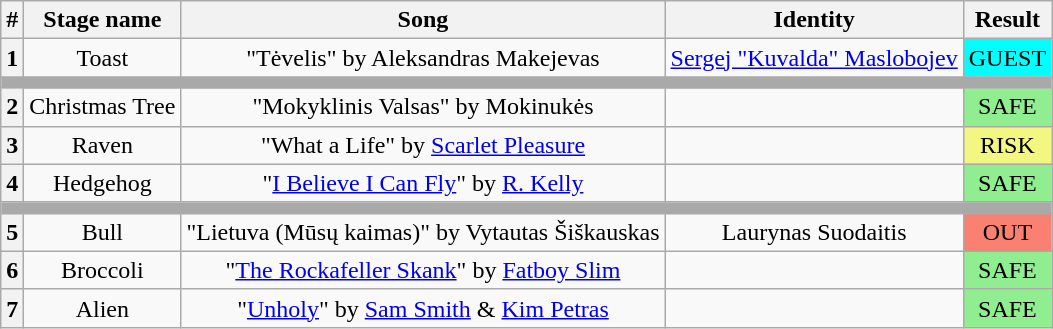<table class="wikitable plainrowheaders" style="text-align: center;">
<tr>
<th>#</th>
<th>Stage name</th>
<th>Song</th>
<th>Identity</th>
<th>Result</th>
</tr>
<tr>
<th>1</th>
<td>Toast</td>
<td>"Tėvelis" by Aleksandras Makejevas</td>
<td><a href='#'>Sergej "Kuvalda" Maslobojev</a></td>
<td bgcolor=#00ffff>GUEST</td>
</tr>
<tr>
<td colspan="5" style="background:darkgray"></td>
</tr>
<tr>
<th>2</th>
<td>Christmas Tree</td>
<td>"Mokyklinis Valsas" by Mokinukės</td>
<td></td>
<td bgcolor="lightgreen">SAFE</td>
</tr>
<tr>
<th>3</th>
<td>Raven</td>
<td>"What a Life" by <a href='#'>Scarlet Pleasure</a></td>
<td></td>
<td bgcolor="#F3F781">RISK</td>
</tr>
<tr>
<th>4</th>
<td>Hedgehog</td>
<td>"<a href='#'>I Believe I Can Fly</a>" by <a href='#'>R. Kelly</a></td>
<td></td>
<td bgcolor="lightgreen">SAFE</td>
</tr>
<tr>
<td colspan="5" style="background:darkgray"></td>
</tr>
<tr>
<th>5</th>
<td>Bull</td>
<td>"Lietuva (Mūsų kaimas)" by Vytautas Šiškauskas</td>
<td>Laurynas Suodaitis</td>
<td bgcolor="salmon">OUT</td>
</tr>
<tr>
<th>6</th>
<td>Broccoli</td>
<td>"<a href='#'>The Rockafeller Skank</a>" by <a href='#'>Fatboy Slim</a></td>
<td></td>
<td bgcolor="lightgreen">SAFE</td>
</tr>
<tr>
<th>7</th>
<td>Alien</td>
<td>"<a href='#'>Unholy</a>" by <a href='#'>Sam Smith</a> & <a href='#'>Kim Petras</a></td>
<td></td>
<td bgcolor="lightgreen">SAFE</td>
</tr>
</table>
